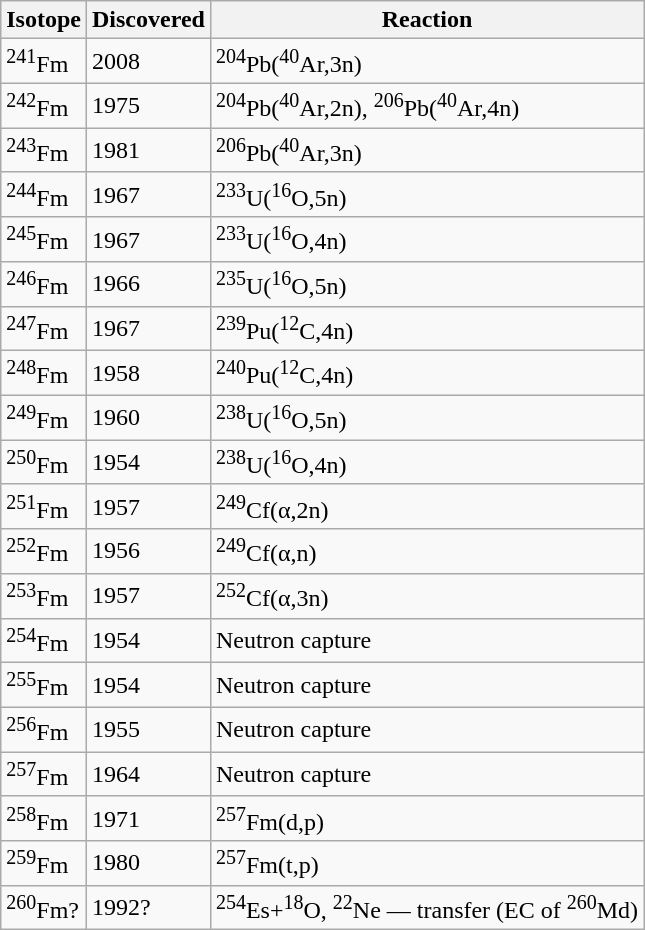<table class="wikitable">
<tr>
<th>Isotope</th>
<th>Discovered</th>
<th>Reaction</th>
</tr>
<tr id=Fermium-241>
<td><sup>241</sup>Fm</td>
<td>2008</td>
<td><sup>204</sup>Pb(<sup>40</sup>Ar,3n)</td>
</tr>
<tr id=Fermium-242>
<td><sup>242</sup>Fm</td>
<td>1975</td>
<td><sup>204</sup>Pb(<sup>40</sup>Ar,2n), <sup>206</sup>Pb(<sup>40</sup>Ar,4n)</td>
</tr>
<tr id=Fermium-243>
<td><sup>243</sup>Fm</td>
<td>1981</td>
<td><sup>206</sup>Pb(<sup>40</sup>Ar,3n)</td>
</tr>
<tr id=Fermium-244>
<td><sup>244</sup>Fm</td>
<td>1967</td>
<td><sup>233</sup>U(<sup>16</sup>O,5n)</td>
</tr>
<tr id=Fermium-245>
<td><sup>245</sup>Fm</td>
<td>1967</td>
<td><sup>233</sup>U(<sup>16</sup>O,4n)</td>
</tr>
<tr id=Fermium-246>
<td><sup>246</sup>Fm</td>
<td>1966</td>
<td><sup>235</sup>U(<sup>16</sup>O,5n)</td>
</tr>
<tr id=Fermium-247>
<td><sup>247</sup>Fm</td>
<td>1967</td>
<td><sup>239</sup>Pu(<sup>12</sup>C,4n)</td>
</tr>
<tr id=Fermium-248>
<td><sup>248</sup>Fm</td>
<td>1958</td>
<td><sup>240</sup>Pu(<sup>12</sup>C,4n)</td>
</tr>
<tr id=Fermium-249>
<td><sup>249</sup>Fm</td>
<td>1960</td>
<td><sup>238</sup>U(<sup>16</sup>O,5n)</td>
</tr>
<tr id=Fermium-250>
<td><sup>250</sup>Fm</td>
<td>1954</td>
<td><sup>238</sup>U(<sup>16</sup>O,4n)</td>
</tr>
<tr id=Fermium-251>
<td><sup>251</sup>Fm</td>
<td>1957</td>
<td><sup>249</sup>Cf(α,2n)</td>
</tr>
<tr id=Fermium-252>
<td><sup>252</sup>Fm</td>
<td>1956</td>
<td><sup>249</sup>Cf(α,n)</td>
</tr>
<tr id=Fermium-253>
<td><sup>253</sup>Fm</td>
<td>1957</td>
<td><sup>252</sup>Cf(α,3n)</td>
</tr>
<tr id=Fermium-254>
<td><sup>254</sup>Fm</td>
<td>1954</td>
<td>Neutron capture</td>
</tr>
<tr id=Fermium-255>
<td><sup>255</sup>Fm</td>
<td>1954</td>
<td>Neutron capture</td>
</tr>
<tr id=Fermium-256>
<td><sup>256</sup>Fm</td>
<td>1955</td>
<td>Neutron capture</td>
</tr>
<tr id=Fermium-257>
<td><sup>257</sup>Fm</td>
<td>1964</td>
<td>Neutron capture</td>
</tr>
<tr id=Fermium-258>
<td><sup>258</sup>Fm</td>
<td>1971</td>
<td><sup>257</sup>Fm(d,p)</td>
</tr>
<tr id=Fermium-259>
<td><sup>259</sup>Fm</td>
<td>1980</td>
<td><sup>257</sup>Fm(t,p)</td>
</tr>
<tr id=Fermium-260>
<td><sup>260</sup>Fm?</td>
<td>1992?</td>
<td><sup>254</sup>Es+<sup>18</sup>O, <sup>22</sup>Ne — transfer (EC of <sup>260</sup>Md)</td>
</tr>
</table>
